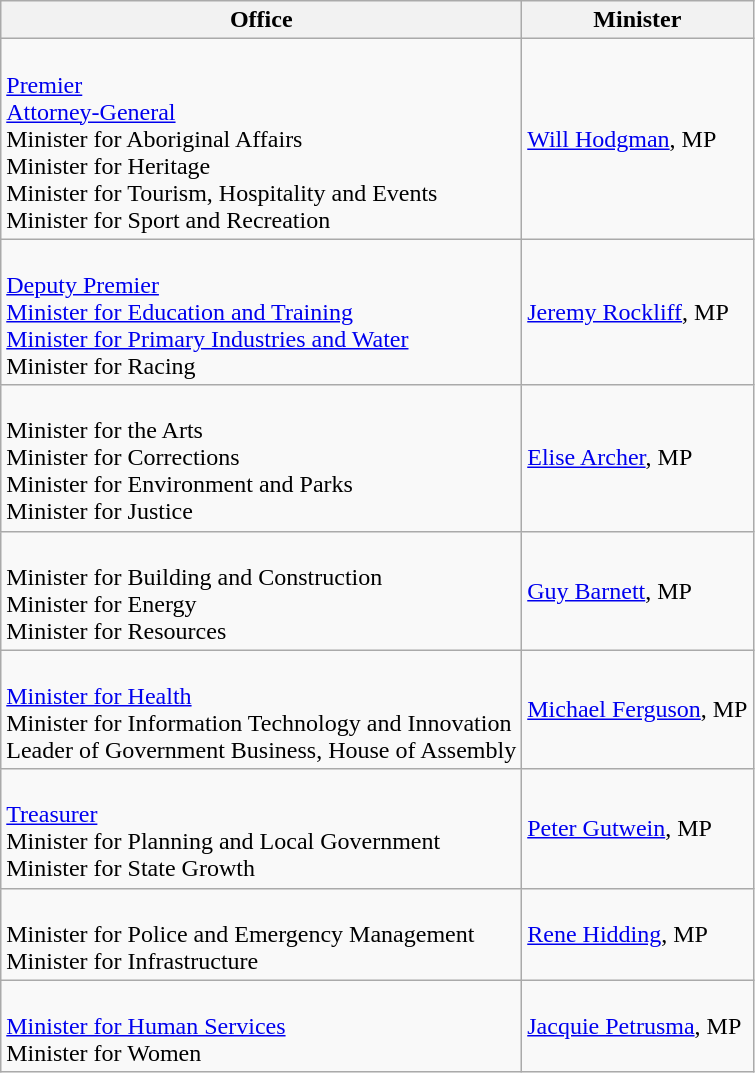<table class="wikitable">
<tr>
<th>Office</th>
<th>Minister</th>
</tr>
<tr>
<td><br><a href='#'>Premier</a><br>
<a href='#'>Attorney-General</a><br>
Minister for Aboriginal Affairs<br>
Minister for Heritage<br>
Minister for Tourism, Hospitality and Events<br>
Minister for Sport and Recreation</td>
<td><a href='#'>Will Hodgman</a>, MP</td>
</tr>
<tr>
<td><br><a href='#'>Deputy Premier</a><br>
<a href='#'>Minister for Education and Training</a><br>
<a href='#'>Minister for Primary Industries and Water</a><br>
Minister for Racing<br></td>
<td><a href='#'>Jeremy Rockliff</a>, MP</td>
</tr>
<tr>
<td><br>Minister for the Arts<br>
Minister for Corrections<br>
Minister for Environment and Parks<br>
Minister for Justice</td>
<td><a href='#'>Elise Archer</a>, MP</td>
</tr>
<tr>
<td><br>Minister for Building and Construction<br>
Minister for Energy<br>
Minister for Resources</td>
<td><a href='#'>Guy Barnett</a>, MP</td>
</tr>
<tr>
<td><br><a href='#'>Minister for Health</a><br>
Minister for Information Technology and Innovation<br>
Leader of Government Business, House of Assembly<br></td>
<td><a href='#'>Michael Ferguson</a>, MP</td>
</tr>
<tr>
<td><br><a href='#'>Treasurer</a><br>
Minister for Planning and Local Government<br>
Minister for State Growth</td>
<td><a href='#'>Peter Gutwein</a>, MP</td>
</tr>
<tr>
<td><br>Minister for Police and Emergency Management<br>
Minister for Infrastructure</td>
<td><a href='#'>Rene Hidding</a>, MP</td>
</tr>
<tr>
<td><br><a href='#'>Minister for Human Services</a><br>
Minister for Women</td>
<td><a href='#'>Jacquie Petrusma</a>, MP</td>
</tr>
</table>
